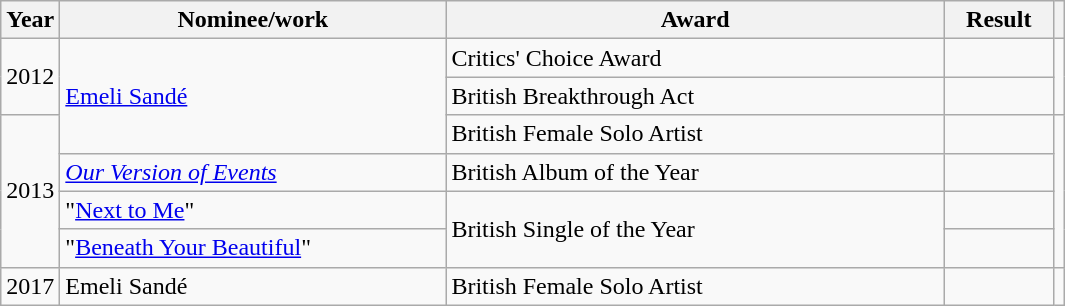<table class="wikitable">
<tr>
<th>Year</th>
<th width="250">Nominee/work</th>
<th width="325">Award</th>
<th width="65">Result</th>
<th></th>
</tr>
<tr>
<td rowspan="2">2012</td>
<td rowspan="3"><a href='#'>Emeli Sandé</a></td>
<td>Critics' Choice Award</td>
<td></td>
<td rowspan="2" style="text-align:center;"></td>
</tr>
<tr>
<td>British Breakthrough Act</td>
<td></td>
</tr>
<tr>
<td rowspan="4">2013</td>
<td>British Female Solo Artist</td>
<td></td>
<td rowspan="4" style="text-align:center;"></td>
</tr>
<tr>
<td><em><a href='#'>Our Version of Events</a></em></td>
<td>British Album of the Year</td>
<td></td>
</tr>
<tr>
<td>"<a href='#'>Next to Me</a>"</td>
<td rowspan="2">British Single of the Year</td>
<td></td>
</tr>
<tr>
<td>"<a href='#'>Beneath Your Beautiful</a>"</td>
<td></td>
</tr>
<tr>
<td>2017</td>
<td>Emeli Sandé</td>
<td>British Female Solo Artist</td>
<td></td>
<td style="text-align:center;"></td>
</tr>
</table>
